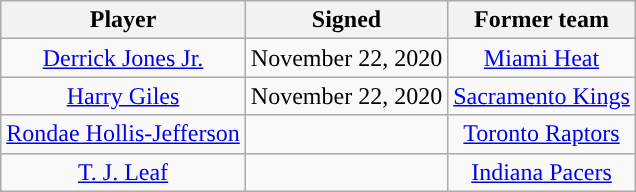<table class="wikitable sortable sortable" style="text-align: center">
<tr>
<th>Player</th>
<th>Signed</th>
<th>Former team</th>
</tr>
<tr style="text-align: center">
<td><a href='#'>Derrick Jones Jr.</a></td>
<td>November 22, 2020</td>
<td><a href='#'>Miami Heat</a></td>
</tr>
<tr style="text-align: center">
<td><a href='#'>Harry Giles</a></td>
<td>November 22, 2020</td>
<td><a href='#'>Sacramento Kings</a></td>
</tr>
<tr style="text-align: center">
<td><a href='#'>Rondae Hollis-Jefferson</a></td>
<td></td>
<td><a href='#'>Toronto Raptors</a></td>
</tr>
<tr style="text-align: center">
<td><a href='#'>T. J. Leaf</a></td>
<td></td>
<td><a href='#'>Indiana Pacers</a></td>
</tr>
</table>
